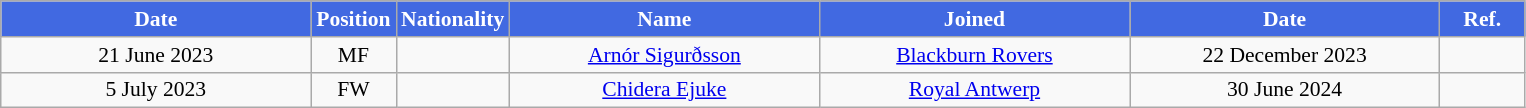<table class="wikitable"  style="text-align:center; font-size:90%; ">
<tr>
<th style="background:#4169E1; color:white; width:200px;">Date</th>
<th style="background:#4169E1; color:white; width:50px;">Position</th>
<th style="background:#4169E1; color:white; width:50px;">Nationality</th>
<th style="background:#4169E1; color:white; width:200px;">Name</th>
<th style="background:#4169E1; color:white; width:200px;">Joined</th>
<th style="background:#4169E1; color:white; width:200px;">Date</th>
<th style="background:#4169E1; color:white; width:50px;">Ref.</th>
</tr>
<tr>
<td>21 June 2023</td>
<td>MF</td>
<td></td>
<td><a href='#'>Arnór Sigurðsson</a></td>
<td><a href='#'>Blackburn Rovers</a></td>
<td>22 December 2023</td>
<td></td>
</tr>
<tr>
<td>5 July 2023</td>
<td>FW</td>
<td></td>
<td><a href='#'>Chidera Ejuke</a></td>
<td><a href='#'>Royal Antwerp</a></td>
<td>30 June 2024</td>
<td></td>
</tr>
</table>
